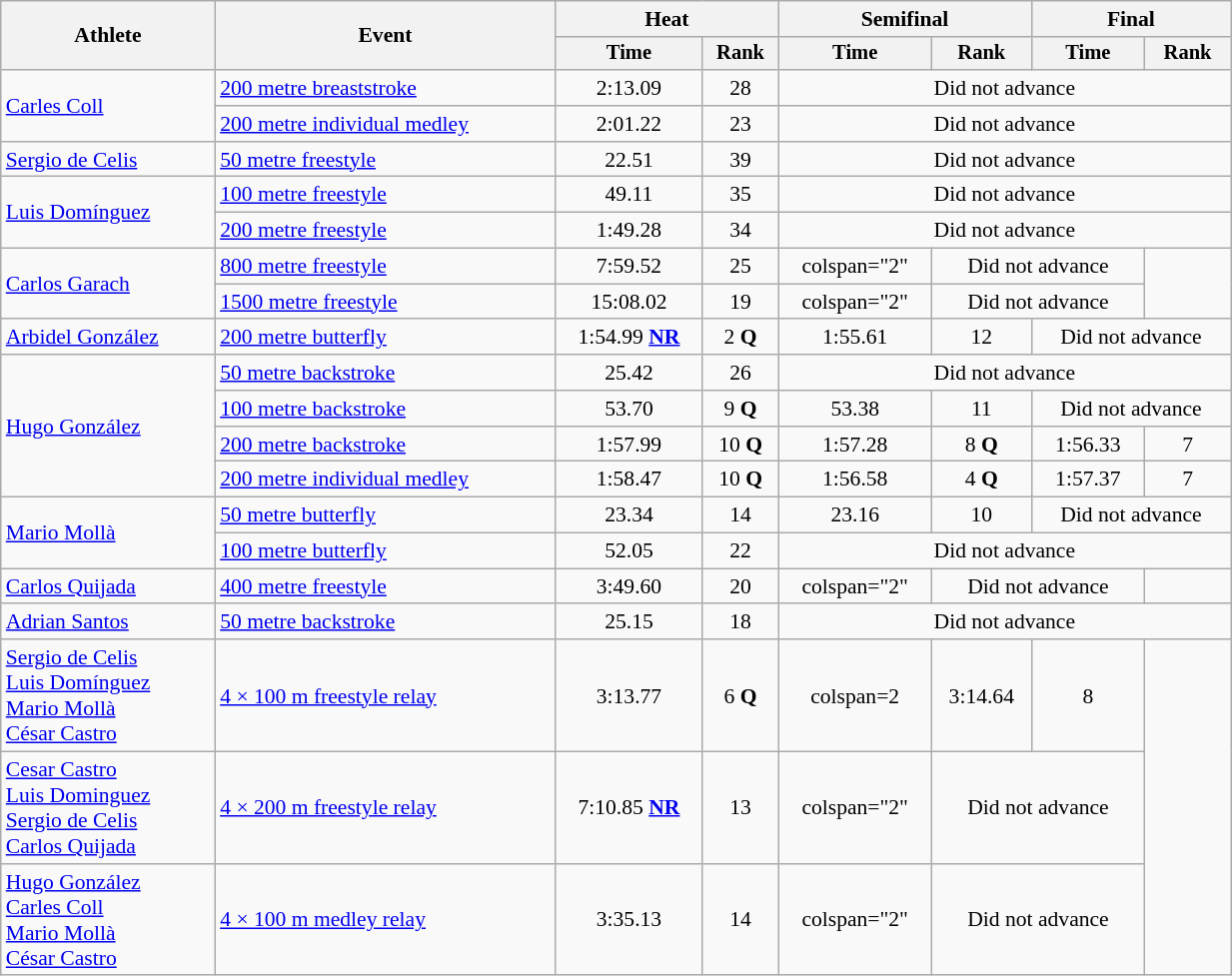<table class="wikitable" style="text-align:center; font-size:90%; width:65%;">
<tr>
<th rowspan="2">Athlete</th>
<th rowspan="2">Event</th>
<th colspan="2">Heat</th>
<th colspan="2">Semifinal</th>
<th colspan="2">Final</th>
</tr>
<tr style="font-size:95%">
<th>Time</th>
<th>Rank</th>
<th>Time</th>
<th>Rank</th>
<th>Time</th>
<th>Rank</th>
</tr>
<tr>
<td align=left rowspan=2><a href='#'>Carles Coll</a></td>
<td align=left><a href='#'>200 metre breaststroke</a></td>
<td>2:13.09</td>
<td>28</td>
<td colspan=4>Did not advance</td>
</tr>
<tr>
<td align=left><a href='#'>200 metre individual medley</a></td>
<td>2:01.22</td>
<td>23</td>
<td colspan=4>Did not advance</td>
</tr>
<tr>
<td align=left><a href='#'>Sergio de Celis</a></td>
<td align=left><a href='#'>50 metre freestyle</a></td>
<td>22.51</td>
<td>39</td>
<td colspan=4>Did not advance</td>
</tr>
<tr>
<td align=left rowspan=2><a href='#'>Luis Domínguez</a></td>
<td align=left><a href='#'>100 metre freestyle</a></td>
<td>49.11</td>
<td>35</td>
<td colspan=4>Did not advance</td>
</tr>
<tr>
<td align=left><a href='#'>200 metre freestyle</a></td>
<td>1:49.28</td>
<td>34</td>
<td colspan=4>Did not advance</td>
</tr>
<tr>
<td align=left rowspan=2><a href='#'>Carlos Garach</a></td>
<td align=left><a href='#'>800 metre freestyle</a></td>
<td>7:59.52</td>
<td>25</td>
<td>colspan="2" </td>
<td colspan="2">Did not advance</td>
</tr>
<tr>
<td align=left><a href='#'>1500 metre freestyle</a></td>
<td>15:08.02</td>
<td>19</td>
<td>colspan="2" </td>
<td colspan="2">Did not advance</td>
</tr>
<tr>
<td align=left><a href='#'>Arbidel González</a></td>
<td align=left><a href='#'>200 metre butterfly</a></td>
<td>1:54.99 <strong><a href='#'>NR</a></strong></td>
<td>2 <strong>Q</strong></td>
<td>1:55.61</td>
<td>12</td>
<td colspan="2">Did not advance</td>
</tr>
<tr>
<td align=left rowspan=4><a href='#'>Hugo González</a></td>
<td align=left><a href='#'>50 metre backstroke</a></td>
<td>25.42</td>
<td>26</td>
<td colspan=4>Did not advance</td>
</tr>
<tr>
<td align=left><a href='#'>100 metre backstroke</a></td>
<td>53.70</td>
<td>9 <strong>Q</strong></td>
<td>53.38</td>
<td>11</td>
<td colspan=2>Did not advance</td>
</tr>
<tr>
<td align=left><a href='#'>200 metre backstroke</a></td>
<td>1:57.99</td>
<td>10 <strong>Q</strong></td>
<td>1:57.28</td>
<td>8 <strong>Q</strong></td>
<td>1:56.33</td>
<td>7</td>
</tr>
<tr>
<td align=left><a href='#'>200 metre individual medley</a></td>
<td>1:58.47</td>
<td>10 <strong>Q</strong></td>
<td>1:56.58</td>
<td>4 <strong>Q</strong></td>
<td>1:57.37</td>
<td>7</td>
</tr>
<tr align=center>
<td align=left rowspan=2><a href='#'>Mario Mollà</a></td>
<td align=left><a href='#'>50 metre butterfly</a></td>
<td>23.34</td>
<td>14</td>
<td>23.16</td>
<td>10</td>
<td colspan="2">Did not advance</td>
</tr>
<tr align=center>
<td align=left><a href='#'>100 metre butterfly</a></td>
<td>52.05</td>
<td>22</td>
<td colspan=4>Did not advance</td>
</tr>
<tr align=center>
<td align=left><a href='#'>Carlos Quijada</a></td>
<td align=left><a href='#'>400 metre freestyle</a></td>
<td>3:49.60</td>
<td>20</td>
<td>colspan="2" </td>
<td colspan="2">Did not advance</td>
</tr>
<tr>
<td align=left><a href='#'>Adrian Santos</a></td>
<td align=left><a href='#'>50 metre backstroke</a></td>
<td>25.15</td>
<td>18</td>
<td colspan=4>Did not advance</td>
</tr>
<tr align=center>
<td align=left><a href='#'>Sergio de Celis</a> <br><a href='#'>Luis Domínguez</a> <br><a href='#'>Mario Mollà</a> <br><a href='#'>César Castro</a></td>
<td align=left><a href='#'>4 × 100 m freestyle relay</a></td>
<td>3:13.77</td>
<td>6 <strong>Q</strong></td>
<td>colspan=2 </td>
<td>3:14.64</td>
<td>8</td>
</tr>
<tr>
<td align=left><a href='#'>Cesar Castro</a>  <br><a href='#'>Luis Dominguez</a>  <br><a href='#'>Sergio de Celis</a>  <br><a href='#'>Carlos Quijada</a></td>
<td align=left><a href='#'>4 × 200 m freestyle relay</a></td>
<td>7:10.85  <strong><a href='#'>NR</a></strong></td>
<td>13</td>
<td>colspan="2" </td>
<td colspan="2">Did not advance</td>
</tr>
<tr>
<td align=left><a href='#'>Hugo González</a> <br><a href='#'>Carles Coll</a> <br><a href='#'>Mario Mollà</a> <br><a href='#'>César Castro</a></td>
<td align=left><a href='#'>4 × 100 m medley relay</a></td>
<td>3:35.13</td>
<td>14</td>
<td>colspan="2" </td>
<td colspan=2>Did not advance</td>
</tr>
</table>
